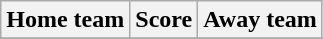<table class="wikitable" style="text-align: center">
<tr>
<th>Home team</th>
<th>Score</th>
<th>Away team</th>
</tr>
<tr>
</tr>
</table>
